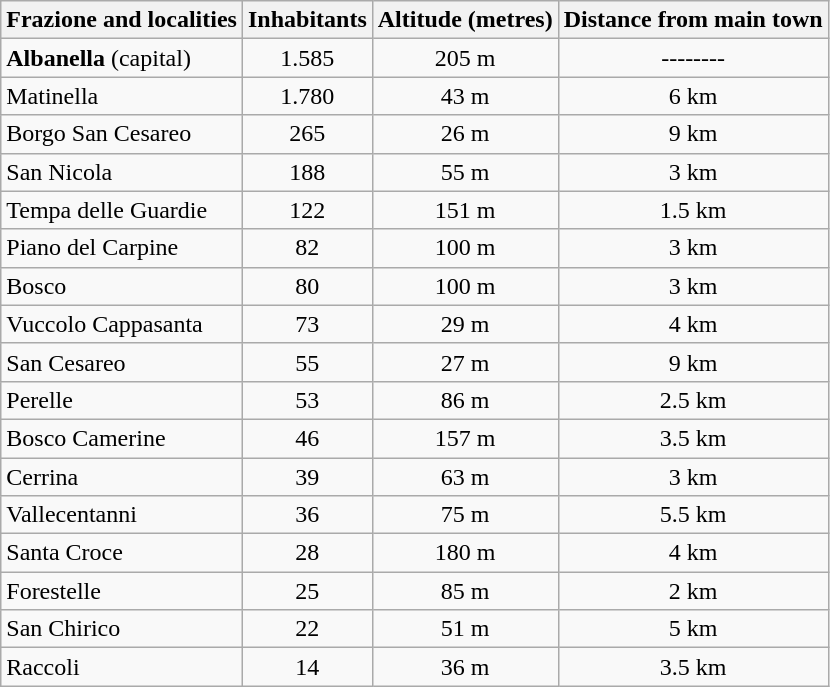<table class="wikitable">
<tr>
<th>Frazione and localities</th>
<th>Inhabitants</th>
<th>Altitude (metres)</th>
<th>Distance from main town</th>
</tr>
<tr>
<td align="left"><strong>Albanella</strong> (capital)</td>
<td style="text-align:center;">1.585</td>
<td style="text-align:center;">205 m</td>
<td style="text-align:center;">--------</td>
</tr>
<tr>
<td align="left">Matinella</td>
<td style="text-align:center;">1.780</td>
<td style="text-align:center;">43 m</td>
<td style="text-align:center;">6 km</td>
</tr>
<tr>
<td align="left">Borgo San Cesareo</td>
<td style="text-align:center;">265</td>
<td style="text-align:center;">26 m</td>
<td style="text-align:center;">9 km</td>
</tr>
<tr>
<td align="left">San Nicola</td>
<td style="text-align:center;">188</td>
<td style="text-align:center;">55 m</td>
<td style="text-align:center;">3 km</td>
</tr>
<tr>
<td align="left">Tempa delle Guardie</td>
<td style="text-align:center;">122</td>
<td style="text-align:center;">151 m</td>
<td style="text-align:center;">1.5 km</td>
</tr>
<tr>
<td align="left">Piano del Carpine</td>
<td style="text-align:center;">82</td>
<td style="text-align:center;">100 m</td>
<td style="text-align:center;">3 km</td>
</tr>
<tr>
<td align="left">Bosco</td>
<td style="text-align:center;">80</td>
<td style="text-align:center;">100 m</td>
<td style="text-align:center;">3 km</td>
</tr>
<tr>
<td align="left">Vuccolo Cappasanta</td>
<td style="text-align:center;">73</td>
<td style="text-align:center;">29 m</td>
<td style="text-align:center;">4 km</td>
</tr>
<tr>
<td align="left">San Cesareo</td>
<td style="text-align:center;">55</td>
<td style="text-align:center;">27 m</td>
<td style="text-align:center;">9 km</td>
</tr>
<tr>
<td align="left">Perelle</td>
<td style="text-align:center;">53</td>
<td style="text-align:center;">86 m</td>
<td style="text-align:center;">2.5 km</td>
</tr>
<tr>
<td align="left">Bosco Camerine</td>
<td style="text-align:center;">46</td>
<td style="text-align:center;">157 m</td>
<td style="text-align:center;">3.5 km</td>
</tr>
<tr>
<td align="left">Cerrina</td>
<td style="text-align:center;">39</td>
<td style="text-align:center;">63 m</td>
<td style="text-align:center;">3 km</td>
</tr>
<tr>
<td align="left">Vallecentanni</td>
<td style="text-align:center;">36</td>
<td style="text-align:center;">75 m</td>
<td style="text-align:center;">5.5 km</td>
</tr>
<tr>
<td align="left">Santa Croce</td>
<td style="text-align:center;">28</td>
<td style="text-align:center;">180 m</td>
<td style="text-align:center;">4 km</td>
</tr>
<tr>
<td align="left">Forestelle</td>
<td style="text-align:center;">25</td>
<td style="text-align:center;">85 m</td>
<td style="text-align:center;">2 km</td>
</tr>
<tr>
<td align="left">San Chirico</td>
<td style="text-align:center;">22</td>
<td style="text-align:center;">51 m</td>
<td style="text-align:center;">5 km</td>
</tr>
<tr>
<td align="left">Raccoli</td>
<td style="text-align:center;">14</td>
<td style="text-align:center;">36 m</td>
<td style="text-align:center;">3.5 km</td>
</tr>
</table>
